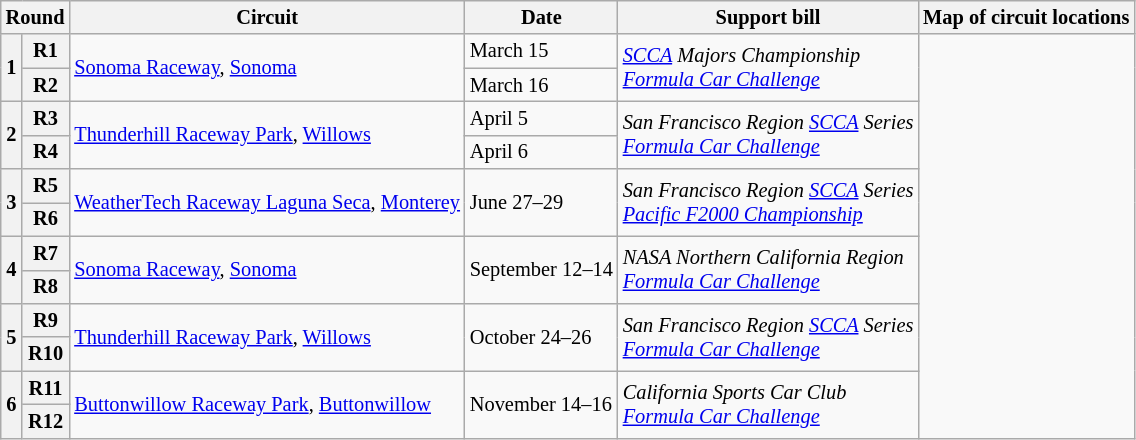<table class="wikitable" style="font-size:85%;">
<tr>
<th colspan="2">Round</th>
<th>Circuit</th>
<th>Date</th>
<th>Support bill</th>
<th>Map of circuit locations</th>
</tr>
<tr>
<th rowspan="2">1</th>
<th>R1</th>
<td rowspan="2"><a href='#'>Sonoma Raceway</a>, <a href='#'>Sonoma</a></td>
<td>March 15</td>
<td rowspan="2"><em><a href='#'>SCCA</a> Majors Championship<br><a href='#'>Formula Car Challenge</a></em></td>
<td rowspan="12"></td>
</tr>
<tr>
<th>R2</th>
<td>March 16</td>
</tr>
<tr>
<th rowspan="2">2</th>
<th>R3</th>
<td rowspan="2"><a href='#'>Thunderhill Raceway Park</a>, <a href='#'>Willows</a></td>
<td>April 5</td>
<td rowspan="2"><em>San Francisco Region <a href='#'>SCCA</a> Series<br><a href='#'>Formula Car Challenge</a></em></td>
</tr>
<tr>
<th>R4</th>
<td>April 6</td>
</tr>
<tr>
<th rowspan="2">3</th>
<th>R5</th>
<td rowspan="2"><a href='#'>WeatherTech Raceway Laguna Seca</a>, <a href='#'>Monterey</a></td>
<td rowspan="2">June 27–29</td>
<td rowspan=2><em>San Francisco Region <a href='#'>SCCA</a> Series<br><a href='#'>Pacific F2000 Championship</a></em></td>
</tr>
<tr>
<th>R6</th>
</tr>
<tr>
<th rowspan="2">4</th>
<th>R7</th>
<td rowspan="2"><a href='#'>Sonoma Raceway</a>, <a href='#'>Sonoma</a></td>
<td rowspan="2">September 12–14</td>
<td rowspan="2"><em>NASA Northern California Region<br><a href='#'>Formula Car Challenge</a></em></td>
</tr>
<tr>
<th>R8</th>
</tr>
<tr>
<th rowspan="2">5</th>
<th>R9</th>
<td rowspan=2><a href='#'>Thunderhill Raceway Park</a>, <a href='#'>Willows</a></td>
<td rowspan="2">October 24–26</td>
<td rowspan=2><em>San Francisco Region <a href='#'>SCCA</a> Series<br><a href='#'>Formula Car Challenge</a></em></td>
</tr>
<tr>
<th>R10</th>
</tr>
<tr>
<th rowspan="2">6</th>
<th>R11</th>
<td rowspan=2><a href='#'>Buttonwillow Raceway Park</a>, <a href='#'>Buttonwillow</a></td>
<td rowspan="2">November 14–16</td>
<td rowspan=2><em>California Sports Car Club<br><a href='#'>Formula Car Challenge</a></em></td>
</tr>
<tr>
<th>R12</th>
</tr>
</table>
